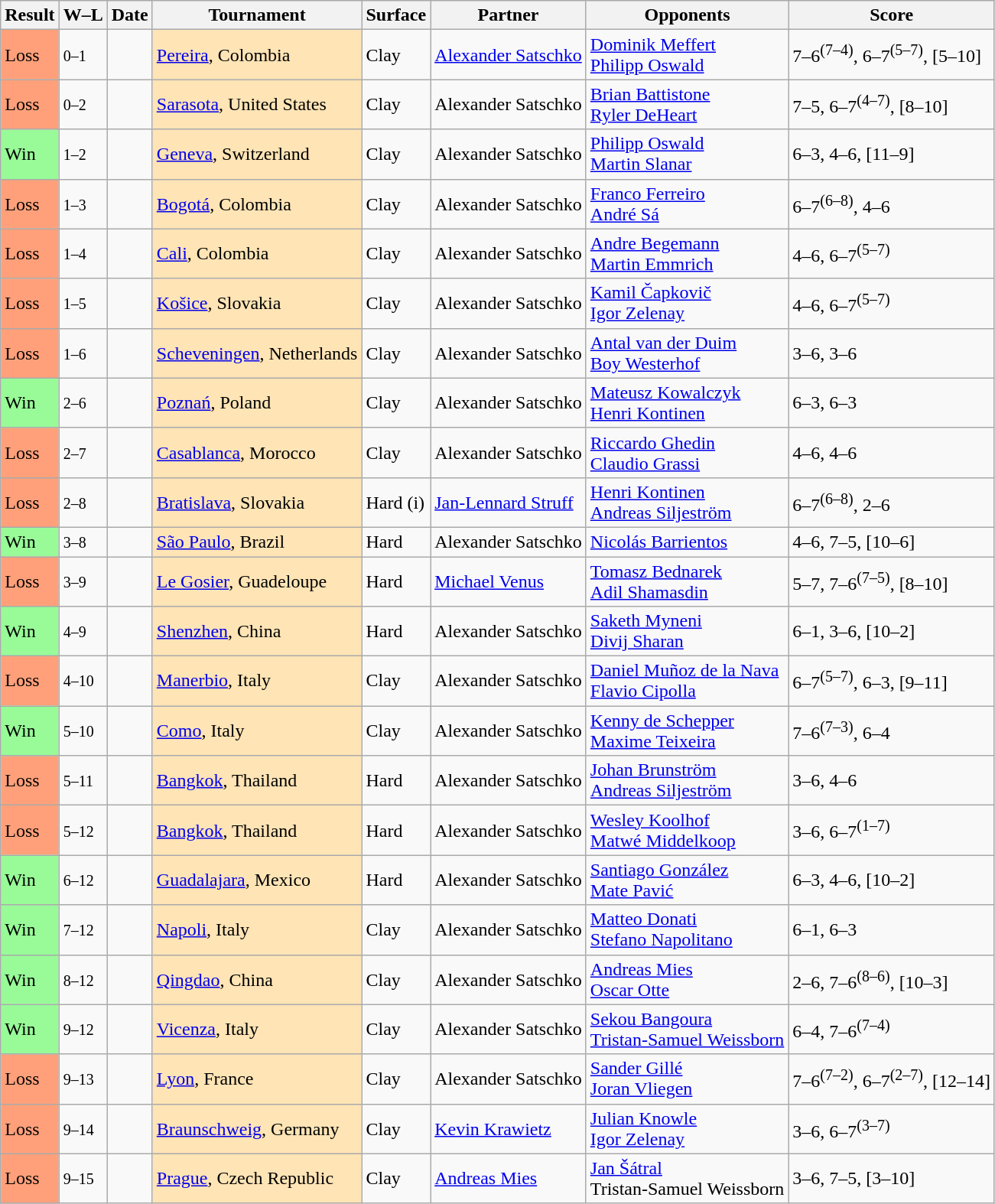<table class="sortable wikitable">
<tr>
<th>Result</th>
<th class="unsortable">W–L</th>
<th>Date</th>
<th>Tournament</th>
<th>Surface</th>
<th>Partner</th>
<th>Opponents</th>
<th class="unsortable">Score</th>
</tr>
<tr>
<td bgcolor=ffa07a>Loss</td>
<td><small>0–1</small></td>
<td><a href='#'></a></td>
<td bgcolor=moccasin><a href='#'>Pereira</a>, Colombia</td>
<td>Clay</td>
<td> <a href='#'>Alexander Satschko</a></td>
<td> <a href='#'>Dominik Meffert</a> <br>  <a href='#'>Philipp Oswald</a></td>
<td>7–6<sup>(7–4)</sup>, 6–7<sup>(5–7)</sup>, [5–10]</td>
</tr>
<tr>
<td bgcolor=ffa07a>Loss</td>
<td><small>0–2</small></td>
<td><a href='#'></a></td>
<td bgcolor=moccasin><a href='#'>Sarasota</a>, United States</td>
<td>Clay</td>
<td> Alexander Satschko</td>
<td> <a href='#'>Brian Battistone</a> <br>  <a href='#'>Ryler DeHeart</a></td>
<td>7–5, 6–7<sup>(4–7)</sup>, [8–10]</td>
</tr>
<tr>
<td bgcolor=98fb98>Win</td>
<td><small>1–2</small></td>
<td><a href='#'></a></td>
<td bgcolor=moccasin><a href='#'>Geneva</a>, Switzerland</td>
<td>Clay</td>
<td> Alexander Satschko</td>
<td> <a href='#'>Philipp Oswald</a> <br>  <a href='#'>Martin Slanar</a></td>
<td>6–3, 4–6, [11–9]</td>
</tr>
<tr>
<td bgcolor=ffa07a>Loss</td>
<td><small>1–3</small></td>
<td><a href='#'></a></td>
<td bgcolor=moccasin><a href='#'>Bogotá</a>, Colombia</td>
<td>Clay</td>
<td> Alexander Satschko</td>
<td> <a href='#'>Franco Ferreiro</a> <br>  <a href='#'>André Sá</a></td>
<td>6–7<sup>(6–8)</sup>, 4–6</td>
</tr>
<tr>
<td bgcolor=ffa07a>Loss</td>
<td><small>1–4</small></td>
<td><a href='#'></a></td>
<td bgcolor=moccasin><a href='#'>Cali</a>, Colombia</td>
<td>Clay</td>
<td> Alexander Satschko</td>
<td> <a href='#'>Andre Begemann</a> <br>  <a href='#'>Martin Emmrich</a></td>
<td>4–6, 6–7<sup>(5–7)</sup></td>
</tr>
<tr>
<td bgcolor=ffa07a>Loss</td>
<td><small>1–5</small></td>
<td><a href='#'></a></td>
<td bgcolor=moccasin><a href='#'>Košice</a>, Slovakia</td>
<td>Clay</td>
<td> Alexander Satschko</td>
<td> <a href='#'>Kamil Čapkovič</a> <br>  <a href='#'>Igor Zelenay</a></td>
<td>4–6, 6–7<sup>(5–7)</sup></td>
</tr>
<tr>
<td bgcolor=ffa07a>Loss</td>
<td><small>1–6</small></td>
<td><a href='#'></a></td>
<td bgcolor=moccasin><a href='#'>Scheveningen</a>, Netherlands</td>
<td>Clay</td>
<td> Alexander Satschko</td>
<td> <a href='#'>Antal van der Duim</a> <br>  <a href='#'>Boy Westerhof</a></td>
<td>3–6, 3–6</td>
</tr>
<tr>
<td bgcolor=98fb98>Win</td>
<td><small>2–6</small></td>
<td><a href='#'></a></td>
<td bgcolor=moccasin><a href='#'>Poznań</a>, Poland</td>
<td>Clay</td>
<td> Alexander Satschko</td>
<td> <a href='#'>Mateusz Kowalczyk</a> <br>  <a href='#'>Henri Kontinen</a></td>
<td>6–3, 6–3</td>
</tr>
<tr>
<td bgcolor=ffa07a>Loss</td>
<td><small>2–7</small></td>
<td><a href='#'></a></td>
<td bgcolor=moccasin><a href='#'>Casablanca</a>, Morocco</td>
<td>Clay</td>
<td> Alexander Satschko</td>
<td> <a href='#'>Riccardo Ghedin</a> <br>  <a href='#'>Claudio Grassi</a></td>
<td>4–6, 4–6</td>
</tr>
<tr>
<td bgcolor=ffa07a>Loss</td>
<td><small>2–8</small></td>
<td><a href='#'></a></td>
<td bgcolor=moccasin><a href='#'>Bratislava</a>, Slovakia</td>
<td>Hard (i)</td>
<td> <a href='#'>Jan-Lennard Struff</a></td>
<td> <a href='#'>Henri Kontinen</a> <br>  <a href='#'>Andreas Siljeström</a></td>
<td>6–7<sup>(6–8)</sup>, 2–6</td>
</tr>
<tr>
<td bgcolor=98fb98>Win</td>
<td><small>3–8</small></td>
<td><a href='#'></a></td>
<td bgcolor=moccasin><a href='#'>São Paulo</a>, Brazil</td>
<td>Hard</td>
<td> Alexander Satschko</td>
<td> <a href='#'>Nicolás Barrientos</a> <br> </td>
<td>4–6, 7–5, [10–6]</td>
</tr>
<tr>
<td bgcolor=ffa07a>Loss</td>
<td><small>3–9</small></td>
<td><a href='#'></a></td>
<td bgcolor=moccasin><a href='#'>Le Gosier</a>, Guadeloupe</td>
<td>Hard</td>
<td> <a href='#'>Michael Venus</a></td>
<td> <a href='#'>Tomasz Bednarek</a> <br>  <a href='#'>Adil Shamasdin</a></td>
<td>5–7, 7–6<sup>(7–5)</sup>, [8–10]</td>
</tr>
<tr>
<td bgcolor=98fb98>Win</td>
<td><small>4–9</small></td>
<td><a href='#'></a></td>
<td bgcolor=moccasin><a href='#'>Shenzhen</a>, China</td>
<td>Hard</td>
<td> Alexander Satschko</td>
<td> <a href='#'>Saketh Myneni</a> <br>  <a href='#'>Divij Sharan</a></td>
<td>6–1, 3–6, [10–2]</td>
</tr>
<tr>
<td bgcolor=ffa07a>Loss</td>
<td><small>4–10</small></td>
<td><a href='#'></a></td>
<td bgcolor=moccasin><a href='#'>Manerbio</a>, Italy</td>
<td>Clay</td>
<td> Alexander Satschko</td>
<td> <a href='#'>Daniel Muñoz de la Nava</a> <br>  <a href='#'>Flavio Cipolla</a></td>
<td>6–7<sup>(5–7)</sup>, 6–3, [9–11]</td>
</tr>
<tr>
<td bgcolor=98fb98>Win</td>
<td><small>5–10</small></td>
<td><a href='#'></a></td>
<td bgcolor=moccasin><a href='#'>Como</a>, Italy</td>
<td>Clay</td>
<td> Alexander Satschko</td>
<td> <a href='#'>Kenny de Schepper</a> <br>  <a href='#'>Maxime Teixeira</a></td>
<td>7–6<sup>(7–3)</sup>, 6–4</td>
</tr>
<tr>
<td bgcolor=ffa07a>Loss</td>
<td><small>5–11</small></td>
<td><a href='#'></a></td>
<td bgcolor=moccasin><a href='#'>Bangkok</a>, Thailand</td>
<td>Hard</td>
<td> Alexander Satschko</td>
<td> <a href='#'>Johan Brunström</a> <br>  <a href='#'>Andreas Siljeström</a></td>
<td>3–6, 4–6</td>
</tr>
<tr>
<td bgcolor=ffa07a>Loss</td>
<td><small>5–12</small></td>
<td><a href='#'></a></td>
<td bgcolor=moccasin><a href='#'>Bangkok</a>, Thailand</td>
<td>Hard</td>
<td> Alexander Satschko</td>
<td> <a href='#'>Wesley Koolhof</a> <br>  <a href='#'>Matwé Middelkoop</a></td>
<td>3–6, 6–7<sup>(1–7)</sup></td>
</tr>
<tr>
<td bgcolor=98fb98>Win</td>
<td><small>6–12</small></td>
<td><a href='#'></a></td>
<td bgcolor=moccasin><a href='#'>Guadalajara</a>, Mexico</td>
<td>Hard</td>
<td> Alexander Satschko</td>
<td> <a href='#'>Santiago González</a> <br>  <a href='#'>Mate Pavić</a></td>
<td>6–3, 4–6, [10–2]</td>
</tr>
<tr>
<td bgcolor=98fb98>Win</td>
<td><small>7–12</small></td>
<td><a href='#'></a></td>
<td bgcolor=moccasin><a href='#'>Napoli</a>, Italy</td>
<td>Clay</td>
<td> Alexander Satschko</td>
<td> <a href='#'>Matteo Donati</a> <br>  <a href='#'>Stefano Napolitano</a></td>
<td>6–1, 6–3</td>
</tr>
<tr>
<td bgcolor=98fb98>Win</td>
<td><small>8–12</small></td>
<td><a href='#'></a></td>
<td bgcolor=moccasin><a href='#'>Qingdao</a>, China</td>
<td>Clay</td>
<td> Alexander Satschko</td>
<td> <a href='#'>Andreas Mies</a> <br>  <a href='#'>Oscar Otte</a></td>
<td>2–6, 7–6<sup>(8–6)</sup>, [10–3]</td>
</tr>
<tr>
<td bgcolor=98fb98>Win</td>
<td><small>9–12</small></td>
<td><a href='#'></a></td>
<td bgcolor=moccasin><a href='#'>Vicenza</a>, Italy</td>
<td>Clay</td>
<td> Alexander Satschko</td>
<td> <a href='#'>Sekou Bangoura</a> <br>  <a href='#'>Tristan-Samuel Weissborn</a></td>
<td>6–4, 7–6<sup>(7–4)</sup></td>
</tr>
<tr>
<td bgcolor=ffa07a>Loss</td>
<td><small>9–13</small></td>
<td><a href='#'></a></td>
<td bgcolor=moccasin><a href='#'>Lyon</a>, France</td>
<td>Clay</td>
<td> Alexander Satschko</td>
<td> <a href='#'>Sander Gillé</a> <br>  <a href='#'>Joran Vliegen</a></td>
<td>7–6<sup>(7–2)</sup>, 6–7<sup>(2–7)</sup>, [12–14]</td>
</tr>
<tr>
<td bgcolor=ffa07a>Loss</td>
<td><small>9–14</small></td>
<td><a href='#'></a></td>
<td bgcolor=moccasin><a href='#'>Braunschweig</a>, Germany</td>
<td>Clay</td>
<td> <a href='#'>Kevin Krawietz</a></td>
<td> <a href='#'>Julian Knowle</a> <br>  <a href='#'>Igor Zelenay</a></td>
<td>3–6, 6–7<sup>(3–7)</sup></td>
</tr>
<tr>
<td bgcolor=ffa07a>Loss</td>
<td><small>9–15</small></td>
<td><a href='#'></a></td>
<td bgcolor=moccasin><a href='#'>Prague</a>, Czech Republic</td>
<td>Clay</td>
<td> <a href='#'>Andreas Mies</a></td>
<td> <a href='#'>Jan Šátral</a> <br>  Tristan-Samuel Weissborn</td>
<td>3–6, 7–5, [3–10]</td>
</tr>
</table>
